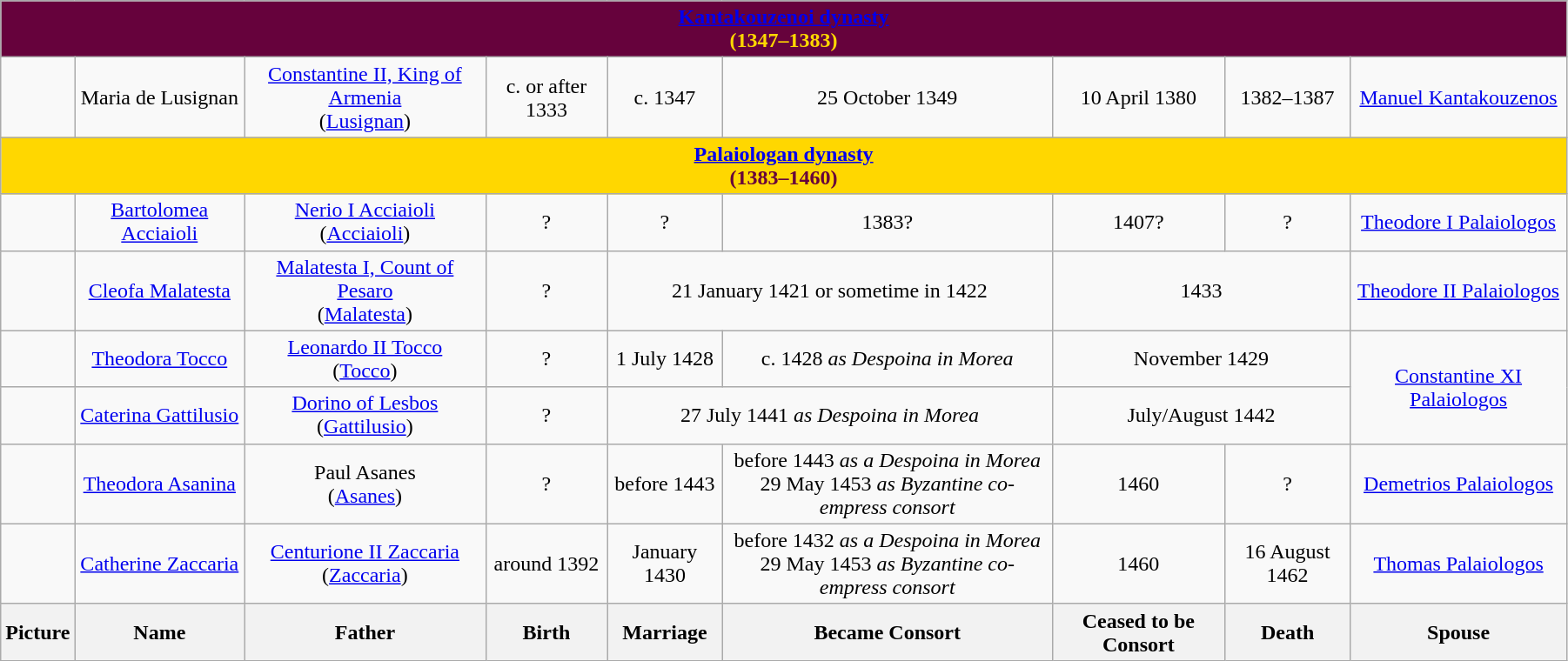<table width=95% class="wikitable" style="text-align:center;">
<tr>
<td colspan="9" style="background-color:#66023C;color:gold;"><strong><a href='#'><span>Kantakouzenoi dynasty</span></a></strong><br><strong>(1347–1383)</strong></td>
</tr>
<tr>
<td></td>
<td>Maria de Lusignan</td>
<td><a href='#'>Constantine II, King of Armenia</a><br>(<a href='#'>Lusignan</a>)</td>
<td>c. or after 1333</td>
<td>c. 1347</td>
<td>25 October 1349</td>
<td>10 April 1380</td>
<td>1382–1387</td>
<td><a href='#'>Manuel Kantakouzenos</a></td>
</tr>
<tr>
<td colspan="9" style="background-color:gold;color:#66023C;"><a href='#'><strong><span>Palaiologan dynasty</span></strong></a><br><strong>(1383–1460)</strong></td>
</tr>
<tr>
<td></td>
<td><a href='#'>Bartolomea Acciaioli</a></td>
<td><a href='#'>Nerio I Acciaioli</a><br>(<a href='#'>Acciaioli</a>)</td>
<td>?</td>
<td>?</td>
<td>1383?</td>
<td>1407?</td>
<td>?</td>
<td><a href='#'>Theodore I Palaiologos</a></td>
</tr>
<tr>
<td></td>
<td><a href='#'>Cleofa Malatesta</a></td>
<td><a href='#'>Malatesta I, Count of Pesaro</a><br>(<a href='#'>Malatesta</a>)</td>
<td>?</td>
<td colspan="2">21 January 1421 or sometime in 1422</td>
<td colspan="2">1433</td>
<td><a href='#'>Theodore II Palaiologos</a></td>
</tr>
<tr>
<td></td>
<td><a href='#'>Theodora Tocco</a></td>
<td><a href='#'>Leonardo II Tocco</a><br>(<a href='#'>Tocco</a>)</td>
<td>?</td>
<td>1 July 1428</td>
<td>c. 1428 <em>as Despoina in Morea</em></td>
<td colspan="2">November 1429</td>
<td rowspan="2"><a href='#'>Constantine XI Palaiologos</a></td>
</tr>
<tr>
<td></td>
<td><a href='#'>Caterina Gattilusio</a></td>
<td><a href='#'>Dorino of Lesbos</a><br>(<a href='#'>Gattilusio</a>)</td>
<td>?</td>
<td colspan="2">27 July 1441 <em>as Despoina in Morea</em></td>
<td colspan="2">July/August 1442</td>
</tr>
<tr>
<td></td>
<td><a href='#'>Theodora Asanina</a></td>
<td>Paul Asanes<br>(<a href='#'>Asanes</a>)</td>
<td>?</td>
<td>before 1443</td>
<td>before 1443 <em>as a Despoina in Morea</em><br>29 May 1453 <em>as Byzantine co-empress consort</em></td>
<td>1460</td>
<td>?</td>
<td><a href='#'>Demetrios Palaiologos</a></td>
</tr>
<tr>
<td></td>
<td><a href='#'>Catherine Zaccaria</a></td>
<td><a href='#'>Centurione II Zaccaria</a><br>(<a href='#'>Zaccaria</a>)</td>
<td>around 1392</td>
<td>January 1430</td>
<td>before 1432 <em>as a Despoina in Morea</em><br>29 May 1453 <em>as Byzantine co-empress consort</em></td>
<td>1460</td>
<td>16 August 1462</td>
<td><a href='#'>Thomas Palaiologos</a></td>
</tr>
<tr>
<th>Picture</th>
<th>Name</th>
<th>Father</th>
<th>Birth</th>
<th>Marriage</th>
<th>Became Consort</th>
<th>Ceased to be Consort</th>
<th>Death</th>
<th>Spouse</th>
</tr>
</table>
